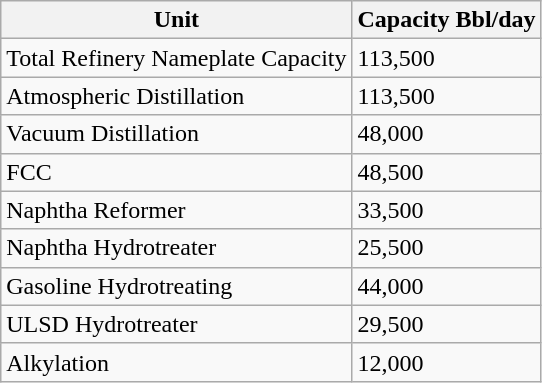<table class="wikitable">
<tr>
<th>Unit</th>
<th>Capacity Bbl/day</th>
</tr>
<tr>
<td>Total Refinery Nameplate Capacity</td>
<td>113,500</td>
</tr>
<tr>
<td>Atmospheric Distillation</td>
<td>113,500</td>
</tr>
<tr>
<td>Vacuum Distillation</td>
<td>48,000</td>
</tr>
<tr>
<td>FCC</td>
<td>48,500</td>
</tr>
<tr>
<td>Naphtha Reformer</td>
<td>33,500</td>
</tr>
<tr>
<td>Naphtha Hydrotreater</td>
<td>25,500</td>
</tr>
<tr>
<td>Gasoline Hydrotreating</td>
<td>44,000</td>
</tr>
<tr>
<td>ULSD Hydrotreater</td>
<td>29,500</td>
</tr>
<tr>
<td>Alkylation</td>
<td>12,000</td>
</tr>
</table>
